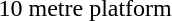<table>
<tr>
<td>10 metre platform</td>
<td></td>
<td></td>
<td></td>
</tr>
</table>
